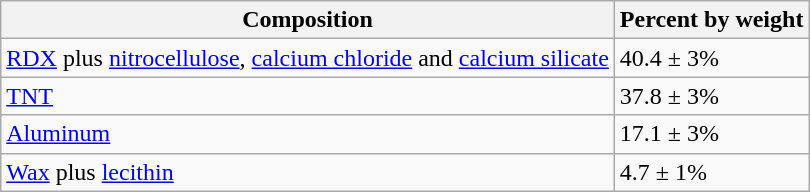<table class="wikitable">
<tr>
<th><strong>Composition</strong></th>
<th><strong>Percent by weight</strong></th>
</tr>
<tr>
<td><a href='#'>RDX</a> plus <a href='#'>nitrocellulose</a>, <a href='#'>calcium chloride</a> and <a href='#'>calcium silicate</a></td>
<td>40.4 ± 3%</td>
</tr>
<tr>
<td><a href='#'>TNT</a></td>
<td>37.8 ± 3%</td>
</tr>
<tr>
<td><a href='#'>Aluminum</a></td>
<td>17.1 ± 3%</td>
</tr>
<tr>
<td><a href='#'>Wax</a> plus <a href='#'>lecithin</a></td>
<td>4.7 ± 1%</td>
</tr>
</table>
